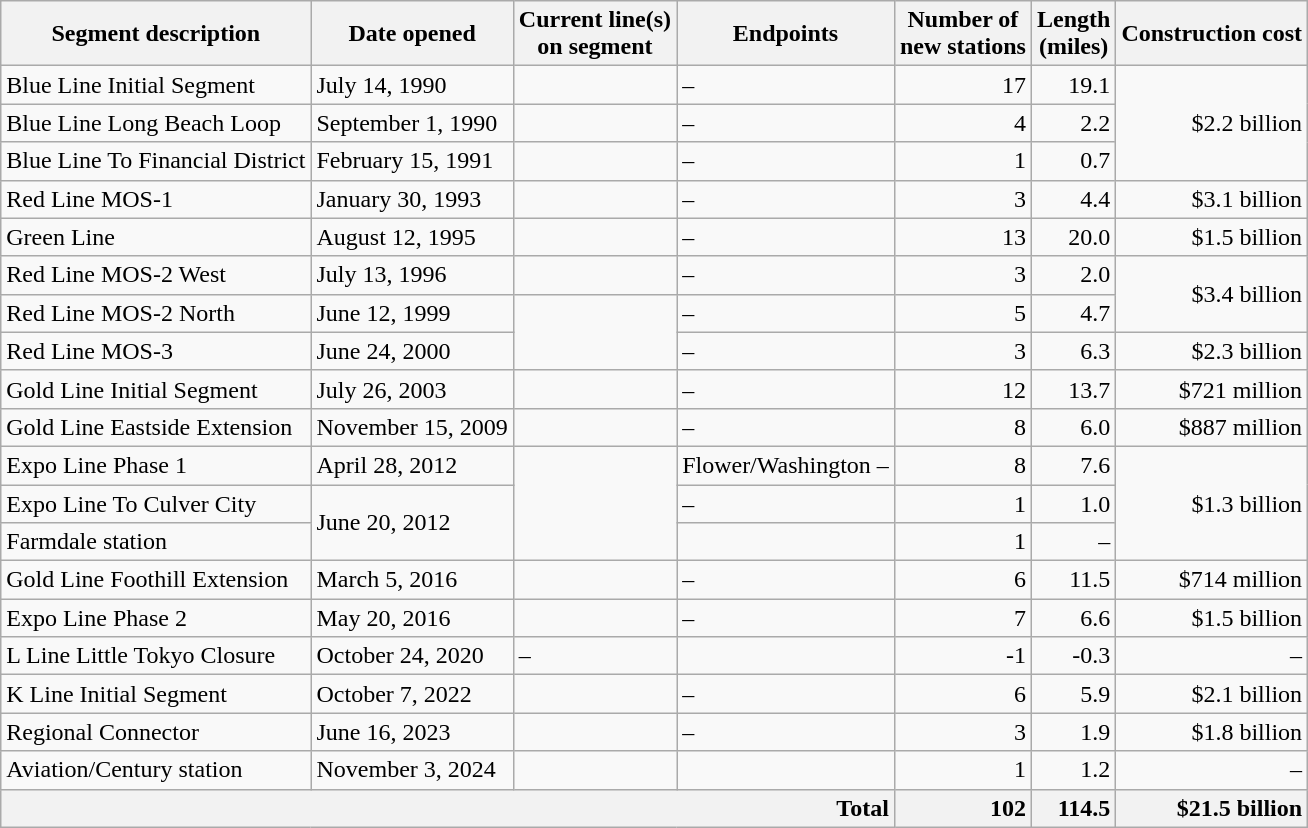<table class="wikitable">
<tr>
<th>Segment description</th>
<th>Date opened</th>
<th>Current line(s)<br>on segment</th>
<th>Endpoints</th>
<th>Number of<br>new stations</th>
<th>Length<br>(miles)</th>
<th>Construction cost</th>
</tr>
<tr>
<td>Blue Line Initial Segment</td>
<td>July 14, 1990</td>
<td></td>
<td> – </td>
<td style="text-align:right">17</td>
<td style="text-align:right">19.1</td>
<td rowspan=3 style="text-align:right">$2.2 billion</td>
</tr>
<tr>
<td>Blue Line Long Beach Loop</td>
<td>September 1, 1990</td>
<td></td>
<td> – </td>
<td style="text-align:right">4</td>
<td style="text-align:right">2.2</td>
</tr>
<tr>
<td>Blue Line To Financial District</td>
<td>February 15, 1991</td>
<td></td>
<td> – </td>
<td style="text-align:right">1</td>
<td style="text-align:right">0.7</td>
</tr>
<tr>
<td>Red Line MOS-1</td>
<td>January 30, 1993</td>
<td></td>
<td> – </td>
<td style="text-align:right">3</td>
<td style="text-align:right">4.4</td>
<td style="text-align:right">$3.1 billion</td>
</tr>
<tr>
<td>Green Line</td>
<td>August 12, 1995</td>
<td></td>
<td> – </td>
<td style="text-align:right">13</td>
<td style="text-align:right">20.0</td>
<td style="text-align:right">$1.5 billion</td>
</tr>
<tr>
<td>Red Line MOS-2 West</td>
<td>July 13, 1996</td>
<td></td>
<td> – </td>
<td style="text-align:right">3</td>
<td style="text-align:right">2.0</td>
<td rowspan=2 style="text-align:right">$3.4 billion</td>
</tr>
<tr>
<td>Red Line MOS-2 North</td>
<td>June 12, 1999</td>
<td rowspan="2"></td>
<td> – </td>
<td style="text-align:right">5</td>
<td style="text-align:right">4.7</td>
</tr>
<tr>
<td>Red Line MOS-3</td>
<td>June 24, 2000</td>
<td> – </td>
<td style="text-align:right">3</td>
<td style="text-align:right">6.3</td>
<td style="text-align:right">$2.3 billion</td>
</tr>
<tr>
<td>Gold Line Initial Segment</td>
<td>July 26, 2003</td>
<td></td>
<td> – </td>
<td style="text-align:right">12</td>
<td style="text-align:right">13.7</td>
<td style="text-align:right">$721 million</td>
</tr>
<tr>
<td>Gold Line Eastside Extension</td>
<td>November 15, 2009</td>
<td></td>
<td> – </td>
<td style="text-align:right">8</td>
<td style="text-align:right">6.0</td>
<td style="text-align:right">$887 million</td>
</tr>
<tr>
<td>Expo Line Phase 1</td>
<td>April 28, 2012</td>
<td rowspan="3"></td>
<td>Flower/Washington – </td>
<td style="text-align:right">8</td>
<td style="text-align:right">7.6</td>
<td rowspan=3 style="text-align:right">$1.3 billion</td>
</tr>
<tr>
<td>Expo Line To Culver City</td>
<td rowspan="2">June 20, 2012</td>
<td> – </td>
<td style="text-align:right">1</td>
<td style="text-align:right">1.0</td>
</tr>
<tr>
<td>Farmdale station</td>
<td></td>
<td style="text-align:right">1</td>
<td style="text-align:right">–</td>
</tr>
<tr>
<td>Gold Line Foothill Extension</td>
<td>March 5, 2016</td>
<td></td>
<td> – </td>
<td style="text-align:right">6</td>
<td style="text-align:right">11.5</td>
<td style="text-align:right">$714 million</td>
</tr>
<tr>
<td>Expo Line Phase 2</td>
<td>May 20, 2016</td>
<td></td>
<td> – </td>
<td style="text-align:right">7</td>
<td style="text-align:right">6.6</td>
<td style="text-align:right">$1.5 billion</td>
</tr>
<tr>
<td>L Line Little Tokyo Closure</td>
<td>October 24, 2020</td>
<td style="text-align:left;">–</td>
<td></td>
<td style="text-align:right;"><span>-1</span></td>
<td style="text-align:right;"><span>-0.3</span></td>
<td style="text-align:right">–</td>
</tr>
<tr>
<td>K Line Initial Segment</td>
<td>October 7, 2022</td>
<td></td>
<td> – </td>
<td style="text-align:right">6</td>
<td style="text-align:right">5.9</td>
<td style="text-align:right">$2.1 billion</td>
</tr>
<tr>
<td>Regional Connector</td>
<td>June 16, 2023</td>
<td></td>
<td> – </td>
<td style="text-align:right">3</td>
<td style="text-align:right">1.9</td>
<td style="text-align:right">$1.8 billion</td>
</tr>
<tr>
<td>Aviation/Century station</td>
<td>November 3, 2024</td>
<td></td>
<td></td>
<td style="text-align:right">1</td>
<td style="text-align:right">1.2</td>
<td style="text-align:right">–</td>
</tr>
<tr>
<th style="text-align:right" colspan=4>Total</th>
<th style="text-align:right">102</th>
<th style="text-align:right">114.5</th>
<th style="text-align:right">$21.5 billion</th>
</tr>
</table>
